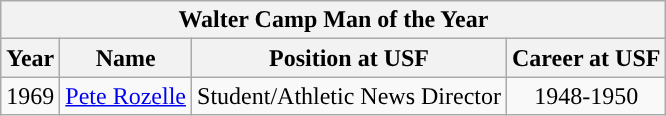<table class="wikitable">
<tr align="center">
<th colspan=5>Walter Camp Man of the Year</th>
</tr>
<tr>
<th>Year</th>
<th>Name</th>
<th>Position at USF</th>
<th>Career at USF</th>
</tr>
<tr align="center" bgcolor="">
<td>1969</td>
<td><a href='#'>Pete Rozelle</a></td>
<td>Student/Athletic News Director</td>
<td>1948-1950</td>
</tr>
</table>
